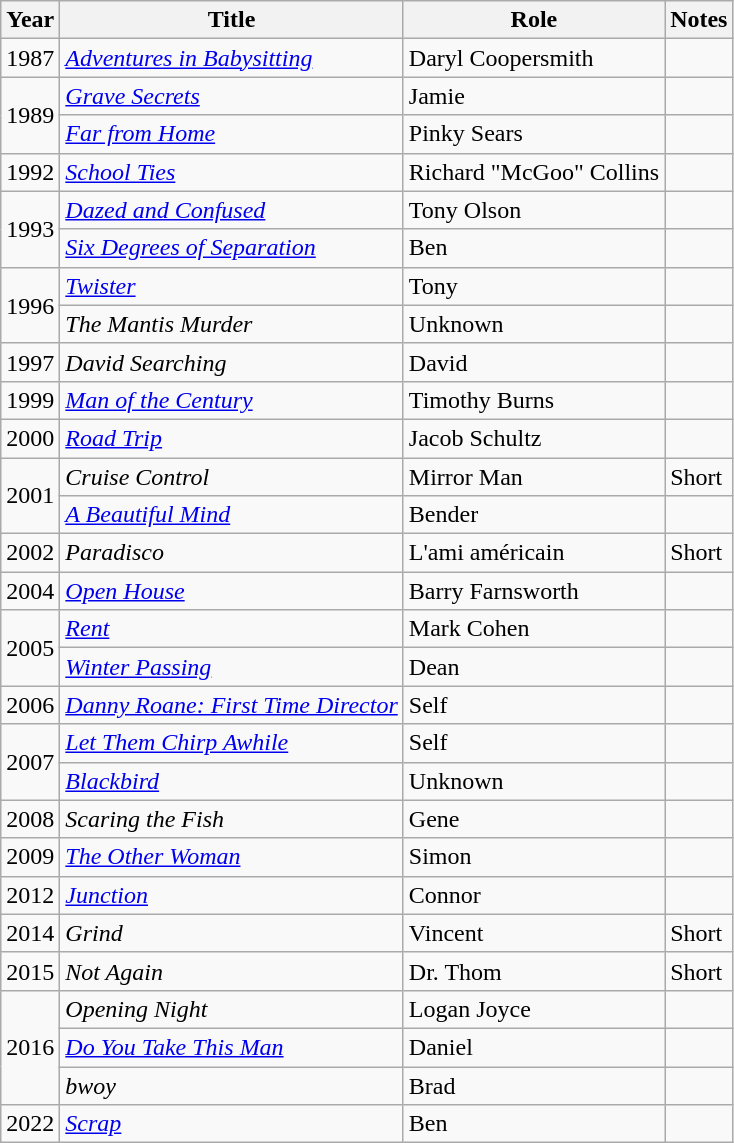<table class="wikitable">
<tr>
<th>Year</th>
<th>Title</th>
<th>Role</th>
<th>Notes</th>
</tr>
<tr>
<td>1987</td>
<td><em><a href='#'>Adventures in Babysitting</a></em></td>
<td>Daryl Coopersmith</td>
<td></td>
</tr>
<tr>
<td rowspan="2">1989</td>
<td><em><a href='#'>Grave Secrets</a></em></td>
<td>Jamie</td>
<td></td>
</tr>
<tr>
<td><em><a href='#'>Far from Home</a></em></td>
<td>Pinky Sears</td>
<td></td>
</tr>
<tr>
<td>1992</td>
<td><em><a href='#'>School Ties</a></em></td>
<td>Richard "McGoo" Collins</td>
<td></td>
</tr>
<tr>
<td rowspan="2">1993</td>
<td><em><a href='#'>Dazed and Confused</a></em></td>
<td>Tony Olson</td>
<td></td>
</tr>
<tr>
<td><em><a href='#'>Six Degrees of Separation</a></em></td>
<td>Ben</td>
<td></td>
</tr>
<tr>
<td rowspan="2">1996</td>
<td><em><a href='#'>Twister</a></em></td>
<td>Tony</td>
<td></td>
</tr>
<tr>
<td><em>The Mantis Murder</em></td>
<td>Unknown</td>
<td></td>
</tr>
<tr>
<td>1997</td>
<td><em>David Searching</em></td>
<td>David</td>
<td></td>
</tr>
<tr>
<td>1999</td>
<td><em><a href='#'>Man of the Century</a></em></td>
<td>Timothy Burns</td>
<td></td>
</tr>
<tr>
<td>2000</td>
<td><em><a href='#'>Road Trip</a></em></td>
<td>Jacob Schultz</td>
<td></td>
</tr>
<tr>
<td rowspan="2">2001</td>
<td><em>Cruise Control</em></td>
<td>Mirror Man</td>
<td>Short</td>
</tr>
<tr>
<td><em><a href='#'>A Beautiful Mind</a></em></td>
<td>Bender</td>
<td></td>
</tr>
<tr>
<td>2002</td>
<td><em>Paradisco</em></td>
<td>L'ami américain</td>
<td>Short</td>
</tr>
<tr>
<td>2004</td>
<td><em><a href='#'>Open House</a></em></td>
<td>Barry Farnsworth</td>
<td></td>
</tr>
<tr>
<td rowspan="2">2005</td>
<td><em><a href='#'>Rent</a></em></td>
<td>Mark Cohen</td>
<td></td>
</tr>
<tr>
<td><em><a href='#'>Winter Passing</a></em></td>
<td>Dean</td>
<td></td>
</tr>
<tr>
<td>2006</td>
<td><em><a href='#'>Danny Roane: First Time Director</a></em></td>
<td>Self</td>
<td></td>
</tr>
<tr>
<td rowspan="2">2007</td>
<td><em><a href='#'>Let Them Chirp Awhile</a></em></td>
<td>Self</td>
<td></td>
</tr>
<tr>
<td><em><a href='#'>Blackbird</a></em></td>
<td>Unknown</td>
<td></td>
</tr>
<tr>
<td>2008</td>
<td><em>Scaring the Fish</em></td>
<td>Gene</td>
<td></td>
</tr>
<tr>
<td>2009</td>
<td><em><a href='#'>The Other Woman</a></em></td>
<td>Simon</td>
<td></td>
</tr>
<tr>
<td>2012</td>
<td><em><a href='#'>Junction</a></em></td>
<td>Connor</td>
<td></td>
</tr>
<tr>
<td>2014</td>
<td><em>Grind</em></td>
<td>Vincent</td>
<td>Short</td>
</tr>
<tr>
<td>2015</td>
<td><em>Not Again</em></td>
<td>Dr. Thom</td>
<td>Short</td>
</tr>
<tr>
<td rowspan="3">2016</td>
<td><em>Opening Night</em></td>
<td>Logan Joyce</td>
<td></td>
</tr>
<tr>
<td><em><a href='#'>Do You Take This Man</a></em></td>
<td>Daniel</td>
<td></td>
</tr>
<tr>
<td><em>bwoy</em></td>
<td>Brad</td>
<td></td>
</tr>
<tr>
<td>2022</td>
<td><em><a href='#'>Scrap</a></em></td>
<td>Ben</td>
<td></td>
</tr>
</table>
